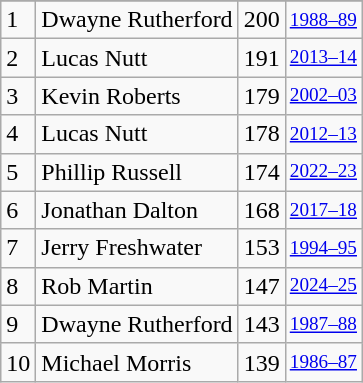<table class="wikitable">
<tr>
</tr>
<tr>
<td>1</td>
<td>Dwayne Rutherford</td>
<td>200</td>
<td style="font-size:80%;"><a href='#'>1988–89</a></td>
</tr>
<tr>
<td>2</td>
<td>Lucas Nutt</td>
<td>191</td>
<td style="font-size:80%;"><a href='#'>2013–14</a></td>
</tr>
<tr>
<td>3</td>
<td>Kevin Roberts</td>
<td>179</td>
<td style="font-size:80%;"><a href='#'>2002–03</a></td>
</tr>
<tr>
<td>4</td>
<td>Lucas Nutt</td>
<td>178</td>
<td style="font-size:80%;"><a href='#'>2012–13</a></td>
</tr>
<tr>
<td>5</td>
<td>Phillip Russell</td>
<td>174</td>
<td style="font-size:80%;"><a href='#'>2022–23</a></td>
</tr>
<tr>
<td>6</td>
<td>Jonathan Dalton</td>
<td>168</td>
<td style="font-size:80%;"><a href='#'>2017–18</a></td>
</tr>
<tr>
<td>7</td>
<td>Jerry Freshwater</td>
<td>153</td>
<td style="font-size:80%;"><a href='#'>1994–95</a></td>
</tr>
<tr>
<td>8</td>
<td>Rob Martin</td>
<td>147</td>
<td style="font-size:80%;"><a href='#'>2024–25</a></td>
</tr>
<tr>
<td>9</td>
<td>Dwayne Rutherford</td>
<td>143</td>
<td style="font-size:80%;"><a href='#'>1987–88</a></td>
</tr>
<tr>
<td>10</td>
<td>Michael Morris</td>
<td>139</td>
<td style="font-size:80%;"><a href='#'>1986–87</a></td>
</tr>
</table>
